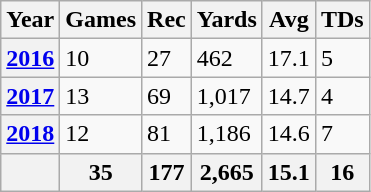<table class="wikitable">
<tr>
<th>Year</th>
<th>Games</th>
<th>Rec</th>
<th>Yards</th>
<th>Avg</th>
<th>TDs</th>
</tr>
<tr>
<th><a href='#'>2016</a></th>
<td>10</td>
<td>27</td>
<td>462</td>
<td>17.1</td>
<td>5</td>
</tr>
<tr>
<th><a href='#'>2017</a></th>
<td>13</td>
<td>69</td>
<td>1,017</td>
<td>14.7</td>
<td>4</td>
</tr>
<tr>
<th><a href='#'>2018</a></th>
<td>12</td>
<td>81</td>
<td>1,186</td>
<td>14.6</td>
<td>7</td>
</tr>
<tr style="font-weight:bold;">
<th></th>
<th>35</th>
<th>177</th>
<th>2,665</th>
<th>15.1</th>
<th>16</th>
</tr>
</table>
